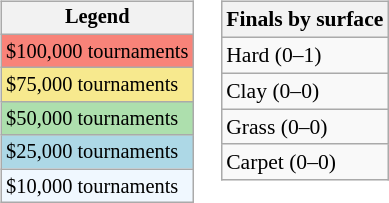<table>
<tr valign=top>
<td><br><table class=wikitable style="font-size:85%">
<tr>
<th>Legend</th>
</tr>
<tr style="background:#f88379;">
<td>$100,000 tournaments</td>
</tr>
<tr style="background:#f7e98e;">
<td>$75,000 tournaments</td>
</tr>
<tr style="background:#addfad;">
<td>$50,000 tournaments</td>
</tr>
<tr style="background:lightblue;">
<td>$25,000 tournaments</td>
</tr>
<tr style="background:#f0f8ff;">
<td>$10,000 tournaments</td>
</tr>
</table>
</td>
<td><br><table class=wikitable style="font-size:90%">
<tr>
<th>Finals by surface</th>
</tr>
<tr>
<td>Hard (0–1)</td>
</tr>
<tr>
<td>Clay (0–0)</td>
</tr>
<tr>
<td>Grass (0–0)</td>
</tr>
<tr>
<td>Carpet (0–0)</td>
</tr>
</table>
</td>
</tr>
</table>
